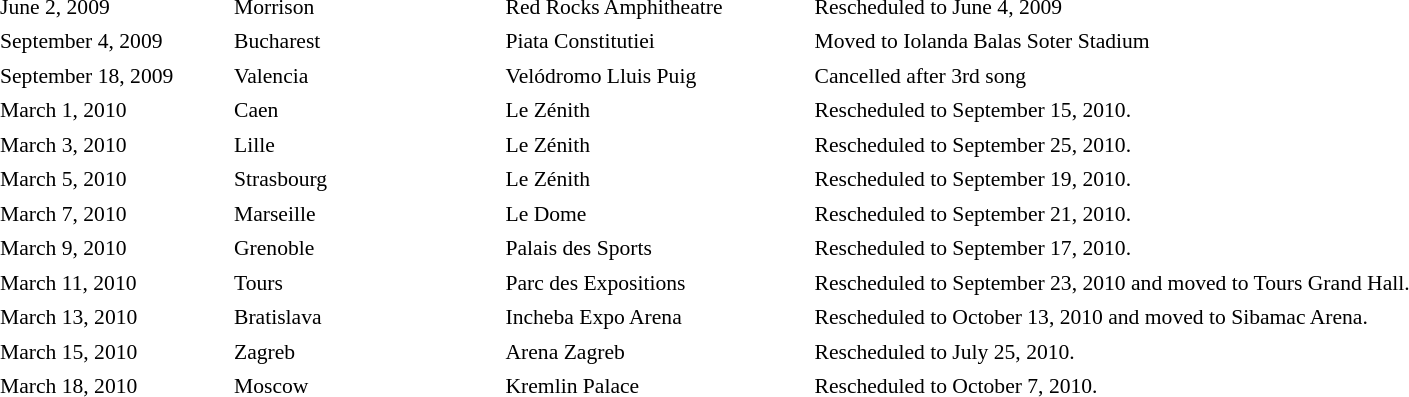<table cellpadding="2" style="border: 0px solid darkgray; font-size:90%">
<tr>
<th width="150"></th>
<th width="175"></th>
<th width="200"></th>
<th width="450"></th>
</tr>
<tr border="0">
<td>June 2, 2009</td>
<td>Morrison</td>
<td>Red Rocks Amphitheatre</td>
<td>Rescheduled to June 4, 2009</td>
</tr>
<tr>
<td>September 4, 2009</td>
<td>Bucharest</td>
<td>Piata Constitutiei</td>
<td>Moved to Iolanda Balas Soter Stadium</td>
</tr>
<tr>
<td>September 18, 2009</td>
<td>Valencia</td>
<td>Velódromo Lluis Puig</td>
<td>Cancelled after 3rd song</td>
</tr>
<tr>
<td>March 1, 2010</td>
<td>Caen</td>
<td>Le Zénith</td>
<td>Rescheduled to September 15, 2010.</td>
</tr>
<tr>
<td>March 3, 2010</td>
<td>Lille</td>
<td>Le Zénith</td>
<td>Rescheduled to September 25, 2010.</td>
</tr>
<tr>
<td>March 5, 2010</td>
<td>Strasbourg</td>
<td>Le Zénith</td>
<td>Rescheduled to September 19, 2010.</td>
</tr>
<tr>
<td>March 7, 2010</td>
<td>Marseille</td>
<td>Le Dome</td>
<td>Rescheduled to September 21, 2010.</td>
</tr>
<tr>
<td>March 9, 2010</td>
<td>Grenoble</td>
<td>Palais des Sports</td>
<td>Rescheduled to September 17, 2010.</td>
</tr>
<tr>
<td>March 11, 2010</td>
<td>Tours</td>
<td>Parc des Expositions</td>
<td>Rescheduled to September 23, 2010 and moved to Tours Grand Hall.</td>
</tr>
<tr>
<td>March 13, 2010</td>
<td>Bratislava</td>
<td>Incheba Expo Arena</td>
<td>Rescheduled to October 13, 2010 and moved to Sibamac Arena.</td>
</tr>
<tr>
<td>March 15, 2010</td>
<td>Zagreb</td>
<td>Arena Zagreb</td>
<td>Rescheduled to July 25, 2010.</td>
</tr>
<tr>
<td>March 18, 2010</td>
<td>Moscow</td>
<td>Kremlin Palace</td>
<td>Rescheduled to October 7, 2010.</td>
</tr>
<tr>
</tr>
</table>
